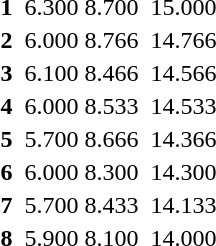<table>
<tr>
<th scope=row style="text-align:center">1</th>
<td align=left></td>
<td>6.300</td>
<td>8.700</td>
<td></td>
<td>15.000</td>
</tr>
<tr>
<th scope=row style="text-align:center">2</th>
<td align=left></td>
<td>6.000</td>
<td>8.766</td>
<td></td>
<td>14.766</td>
</tr>
<tr>
<th scope=row style="text-align:center">3</th>
<td align=left></td>
<td>6.100</td>
<td>8.466</td>
<td></td>
<td>14.566</td>
</tr>
<tr>
<th scope=row style="text-align:center">4</th>
<td align=left></td>
<td>6.000</td>
<td>8.533</td>
<td></td>
<td>14.533</td>
</tr>
<tr>
<th scope=row style="text-align:center">5</th>
<td align=left></td>
<td>5.700</td>
<td>8.666</td>
<td></td>
<td>14.366</td>
</tr>
<tr>
<th scope=row style="text-align:center">6</th>
<td align=left></td>
<td>6.000</td>
<td>8.300</td>
<td></td>
<td>14.300</td>
</tr>
<tr>
<th scope=row style="text-align:center">7</th>
<td align=left></td>
<td>5.700</td>
<td>8.433</td>
<td></td>
<td>14.133</td>
</tr>
<tr>
<th scope=row style="text-align:center">8</th>
<td align=left></td>
<td>5.900</td>
<td>8.100</td>
<td></td>
<td>14.000</td>
</tr>
<tr>
</tr>
</table>
